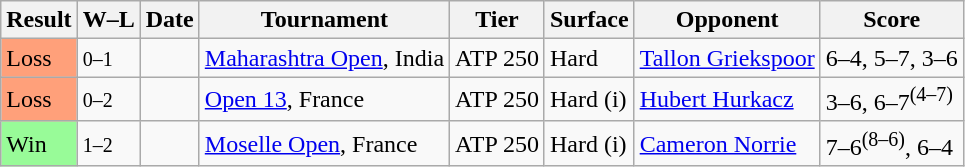<table class="sortable wikitable">
<tr>
<th>Result</th>
<th class="unsortable">W–L</th>
<th>Date</th>
<th>Tournament</th>
<th>Tier</th>
<th>Surface</th>
<th>Opponent</th>
<th class="unsortable">Score</th>
</tr>
<tr>
<td bgcolor=ffa07a>Loss</td>
<td><small>0–1</small></td>
<td><a href='#'></a></td>
<td><a href='#'>Maharashtra Open</a>, India</td>
<td>ATP 250</td>
<td>Hard</td>
<td> <a href='#'>Tallon Griekspoor</a></td>
<td>6–4, 5–7, 3–6</td>
</tr>
<tr>
<td bgcolor=ffa07a>Loss</td>
<td><small>0–2</small></td>
<td><a href='#'></a></td>
<td><a href='#'>Open 13</a>, France</td>
<td>ATP 250</td>
<td>Hard (i)</td>
<td> <a href='#'>Hubert Hurkacz</a></td>
<td>3–6, 6–7<sup>(4–7)</sup></td>
</tr>
<tr>
<td bgcolor=98fb98>Win</td>
<td><small>1–2</small></td>
<td><a href='#'></a></td>
<td><a href='#'>Moselle Open</a>, France</td>
<td>ATP 250</td>
<td>Hard (i)</td>
<td> <a href='#'>Cameron Norrie</a></td>
<td>7–6<sup>(8–6)</sup>, 6–4</td>
</tr>
</table>
